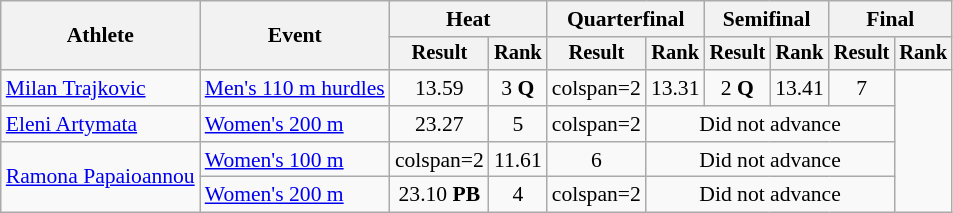<table class="wikitable" style="font-size:90%">
<tr>
<th rowspan="2">Athlete</th>
<th rowspan="2">Event</th>
<th colspan="2">Heat</th>
<th colspan="2">Quarterfinal</th>
<th colspan="2">Semifinal</th>
<th colspan="2">Final</th>
</tr>
<tr style="font-size:95%">
<th>Result</th>
<th>Rank</th>
<th>Result</th>
<th>Rank</th>
<th>Result</th>
<th>Rank</th>
<th>Result</th>
<th>Rank</th>
</tr>
<tr align=center>
<td align=left><a href='#'>Milan Trajkovic</a></td>
<td align=left><a href='#'>Men's 110 m hurdles</a></td>
<td>13.59</td>
<td>3 <strong>Q</strong></td>
<td>colspan=2 </td>
<td>13.31</td>
<td>2 <strong>Q</strong></td>
<td>13.41</td>
<td>7</td>
</tr>
<tr align=center>
<td align=left><a href='#'>Eleni Artymata</a></td>
<td align=left><a href='#'>Women's 200 m</a></td>
<td>23.27</td>
<td>5</td>
<td>colspan=2 </td>
<td colspan=4>Did not advance</td>
</tr>
<tr align=center>
<td align=left rowspan=2><a href='#'>Ramona Papaioannou</a></td>
<td align=left><a href='#'>Women's 100 m</a></td>
<td>colspan=2 </td>
<td>11.61</td>
<td>6</td>
<td colspan=4>Did not advance</td>
</tr>
<tr align=center>
<td align=left><a href='#'>Women's 200 m</a></td>
<td>23.10 <strong>PB</strong></td>
<td>4</td>
<td>colspan=2 </td>
<td colspan=4>Did not advance</td>
</tr>
</table>
